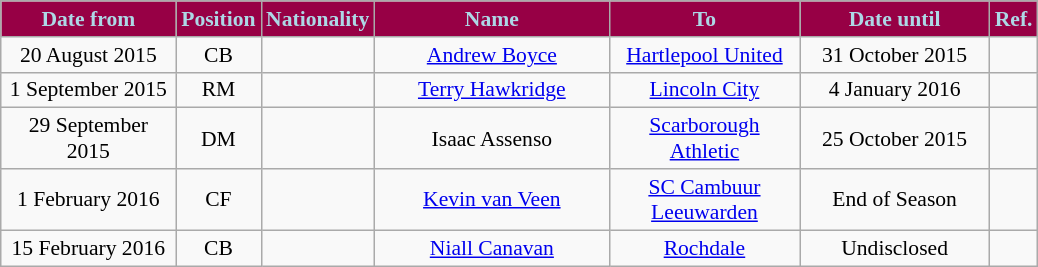<table class="wikitable"  style="text-align:center; font-size:90%; ">
<tr>
<th style="background:#970045; color:#ADD8E6; width:110px;">Date from</th>
<th style="background:#970045; color:#ADD8E6; width:50px;">Position</th>
<th style="background:#970045; color:#ADD8E6; width:50px;">Nationality</th>
<th style="background:#970045; color:#ADD8E6; width:150px;">Name</th>
<th style="background:#970045; color:#ADD8E6; width:120px;">To</th>
<th style="background:#970045; color:#ADD8E6; width:120px;">Date until</th>
<th style="background:#970045; color:#ADD8E6; width:25px;">Ref.</th>
</tr>
<tr>
<td>20 August 2015</td>
<td>CB</td>
<td></td>
<td><a href='#'>Andrew Boyce</a></td>
<td><a href='#'>Hartlepool United</a></td>
<td>31 October 2015</td>
<td></td>
</tr>
<tr>
<td>1 September 2015</td>
<td>RM</td>
<td></td>
<td><a href='#'>Terry Hawkridge</a></td>
<td><a href='#'>Lincoln City</a></td>
<td>4 January 2016</td>
<td></td>
</tr>
<tr>
<td>29 September 2015</td>
<td>DM</td>
<td></td>
<td>Isaac Assenso</td>
<td><a href='#'>Scarborough Athletic</a></td>
<td>25 October 2015</td>
<td></td>
</tr>
<tr>
<td>1 February 2016</td>
<td>CF</td>
<td></td>
<td><a href='#'>Kevin van Veen</a></td>
<td><a href='#'>SC Cambuur Leeuwarden</a></td>
<td>End of Season</td>
<td></td>
</tr>
<tr>
<td>15 February 2016</td>
<td>CB</td>
<td></td>
<td><a href='#'>Niall Canavan</a></td>
<td><a href='#'>Rochdale</a></td>
<td>Undisclosed</td>
<td></td>
</tr>
</table>
